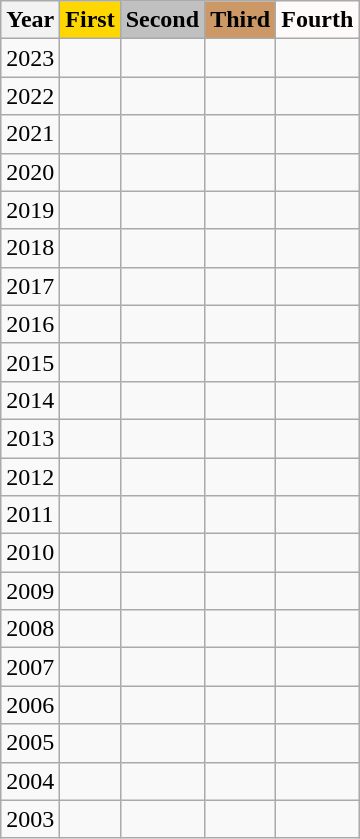<table class="wikitable">
<tr>
<th>Year</th>
<th style="background-color:gold;">First</th>
<th style="background-color:silver;">Second</th>
<th style="background-color:#c96;">Third</th>
<th style="background-color:snow;">Fourth</th>
</tr>
<tr>
<td>2023</td>
<td></td>
<td></td>
<td></td>
<td></td>
</tr>
<tr>
<td>2022</td>
<td></td>
<td></td>
<td></td>
<td></td>
</tr>
<tr>
<td>2021</td>
<td></td>
<td></td>
<td></td>
<td></td>
</tr>
<tr>
<td>2020</td>
<td></td>
<td></td>
<td></td>
<td></td>
</tr>
<tr>
<td>2019</td>
<td></td>
<td></td>
<td></td>
<td></td>
</tr>
<tr>
<td>2018</td>
<td></td>
<td></td>
<td></td>
<td></td>
</tr>
<tr>
<td>2017</td>
<td></td>
<td> </td>
<td> </td>
<td> </td>
</tr>
<tr>
<td>2016</td>
<td></td>
<td></td>
<td></td>
<td></td>
</tr>
<tr>
<td>2015</td>
<td></td>
<td></td>
<td></td>
<td></td>
</tr>
<tr>
<td>2014</td>
<td></td>
<td></td>
<td></td>
<td></td>
</tr>
<tr>
<td>2013</td>
<td></td>
<td> </td>
<td> </td>
<td> </td>
</tr>
<tr>
<td>2012</td>
<td></td>
<td></td>
<td></td>
<td></td>
</tr>
<tr>
<td>2011</td>
<td></td>
<td></td>
<td></td>
<td></td>
</tr>
<tr>
<td>2010</td>
<td></td>
<td></td>
<td></td>
<td></td>
</tr>
<tr>
<td>2009</td>
<td></td>
<td> </td>
<td> </td>
<td> </td>
</tr>
<tr>
<td>2008</td>
<td></td>
<td></td>
<td></td>
<td></td>
</tr>
<tr>
<td>2007</td>
<td></td>
<td></td>
<td></td>
<td></td>
</tr>
<tr>
<td>2006</td>
<td></td>
<td></td>
<td></td>
<td></td>
</tr>
<tr>
<td>2005</td>
<td></td>
<td></td>
<td></td>
<td></td>
</tr>
<tr>
<td>2004</td>
<td></td>
<td></td>
<td></td>
<td></td>
</tr>
<tr>
<td>2003</td>
<td></td>
<td></td>
<td></td>
<td></td>
</tr>
</table>
